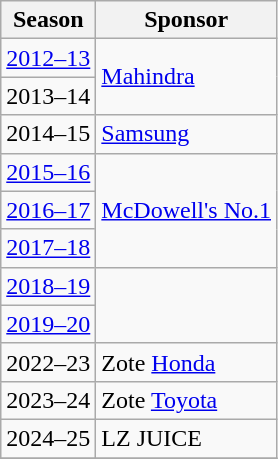<table class="wikitable sortable" style="text-align: left;">
<tr>
<th>Season</th>
<th>Sponsor</th>
</tr>
<tr>
<td><a href='#'>2012–13</a></td>
<td rowspan=2><a href='#'>Mahindra</a></td>
</tr>
<tr>
<td>2013–14</td>
</tr>
<tr>
<td>2014–15</td>
<td><a href='#'>Samsung</a></td>
</tr>
<tr>
<td><a href='#'>2015–16</a></td>
<td rowspan=3><a href='#'>McDowell's No.1</a></td>
</tr>
<tr>
<td><a href='#'>2016–17</a></td>
</tr>
<tr>
<td><a href='#'>2017–18</a></td>
</tr>
<tr>
<td><a href='#'>2018–19</a></td>
</tr>
<tr>
<td><a href='#'>2019–20</a></td>
</tr>
<tr>
<td>2022–23</td>
<td>Zote <a href='#'>Honda</a></td>
</tr>
<tr>
<td>2023–24</td>
<td>Zote <a href='#'>Toyota</a></td>
</tr>
<tr>
<td>2024–25</td>
<td>LZ JUICE</td>
</tr>
<tr>
</tr>
</table>
